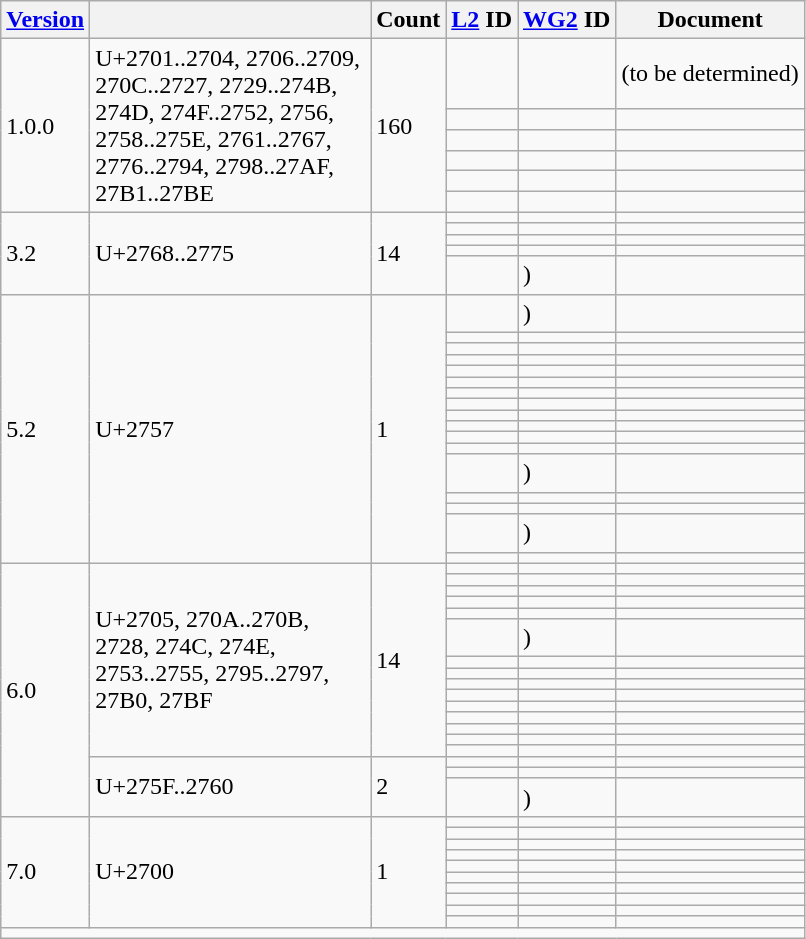<table class="wikitable collapsible sticky-header">
<tr>
<th><a href='#'>Version</a></th>
<th></th>
<th>Count</th>
<th><a href='#'>L2</a> ID</th>
<th><a href='#'>WG2</a> ID</th>
<th>Document</th>
</tr>
<tr>
<td rowspan="6">1.0.0</td>
<td rowspan="6" width="180">U+2701..2704, 2706..2709, 270C..2727, 2729..274B, 274D, 274F..2752, 2756, 2758..275E, 2761..2767, 2776..2794, 2798..27AF, 27B1..27BE</td>
<td rowspan="6">160</td>
<td></td>
<td></td>
<td>(to be determined)</td>
</tr>
<tr>
<td></td>
<td></td>
<td></td>
</tr>
<tr>
<td></td>
<td></td>
<td></td>
</tr>
<tr>
<td></td>
<td></td>
<td></td>
</tr>
<tr>
<td></td>
<td></td>
<td></td>
</tr>
<tr>
<td></td>
<td></td>
<td></td>
</tr>
<tr>
<td rowspan="5">3.2</td>
<td rowspan="5">U+2768..2775</td>
<td rowspan="5">14</td>
<td></td>
<td></td>
<td></td>
</tr>
<tr>
<td></td>
<td></td>
<td></td>
</tr>
<tr>
<td></td>
<td></td>
<td></td>
</tr>
<tr>
<td></td>
<td></td>
<td></td>
</tr>
<tr>
<td></td>
<td> )</td>
<td></td>
</tr>
<tr>
<td rowspan="17">5.2</td>
<td rowspan="17">U+2757</td>
<td rowspan="17">1</td>
<td></td>
<td> )</td>
<td></td>
</tr>
<tr>
<td></td>
<td></td>
<td></td>
</tr>
<tr>
<td></td>
<td></td>
<td></td>
</tr>
<tr>
<td></td>
<td></td>
<td></td>
</tr>
<tr>
<td></td>
<td></td>
<td></td>
</tr>
<tr>
<td></td>
<td></td>
<td></td>
</tr>
<tr>
<td></td>
<td></td>
<td></td>
</tr>
<tr>
<td></td>
<td></td>
<td></td>
</tr>
<tr>
<td></td>
<td></td>
<td></td>
</tr>
<tr>
<td></td>
<td></td>
<td></td>
</tr>
<tr>
<td></td>
<td></td>
<td></td>
</tr>
<tr>
<td></td>
<td></td>
<td></td>
</tr>
<tr>
<td></td>
<td> )</td>
<td></td>
</tr>
<tr>
<td></td>
<td></td>
<td></td>
</tr>
<tr>
<td></td>
<td></td>
<td></td>
</tr>
<tr>
<td></td>
<td> )</td>
<td></td>
</tr>
<tr>
<td></td>
<td></td>
<td></td>
</tr>
<tr>
<td rowspan="18">6.0</td>
<td rowspan="15">U+2705, 270A..270B, 2728, 274C, 274E, 2753..2755, 2795..2797, 27B0, 27BF</td>
<td rowspan="15">14</td>
<td></td>
<td></td>
<td></td>
</tr>
<tr>
<td></td>
<td></td>
<td></td>
</tr>
<tr>
<td></td>
<td></td>
<td></td>
</tr>
<tr>
<td></td>
<td></td>
<td></td>
</tr>
<tr>
<td></td>
<td></td>
<td></td>
</tr>
<tr>
<td></td>
<td> )</td>
<td></td>
</tr>
<tr>
<td></td>
<td></td>
<td></td>
</tr>
<tr>
<td></td>
<td></td>
<td></td>
</tr>
<tr>
<td></td>
<td></td>
<td></td>
</tr>
<tr>
<td></td>
<td></td>
<td></td>
</tr>
<tr>
<td></td>
<td></td>
<td></td>
</tr>
<tr>
<td></td>
<td></td>
<td></td>
</tr>
<tr>
<td></td>
<td></td>
<td></td>
</tr>
<tr>
<td></td>
<td></td>
<td></td>
</tr>
<tr>
<td></td>
<td></td>
<td></td>
</tr>
<tr>
<td rowspan="3">U+275F..2760</td>
<td rowspan="3">2</td>
<td></td>
<td></td>
<td></td>
</tr>
<tr>
<td></td>
<td></td>
<td></td>
</tr>
<tr>
<td></td>
<td> )</td>
<td></td>
</tr>
<tr>
<td rowspan="10">7.0</td>
<td rowspan="10">U+2700</td>
<td rowspan="10">1</td>
<td></td>
<td></td>
<td></td>
</tr>
<tr>
<td></td>
<td></td>
<td></td>
</tr>
<tr>
<td></td>
<td></td>
<td></td>
</tr>
<tr>
<td></td>
<td></td>
<td></td>
</tr>
<tr>
<td></td>
<td></td>
<td></td>
</tr>
<tr>
<td></td>
<td></td>
<td></td>
</tr>
<tr>
<td></td>
<td></td>
<td></td>
</tr>
<tr>
<td></td>
<td></td>
<td></td>
</tr>
<tr>
<td></td>
<td></td>
<td></td>
</tr>
<tr>
<td></td>
<td></td>
<td></td>
</tr>
<tr class="sortbottom">
<td colspan="6"></td>
</tr>
</table>
